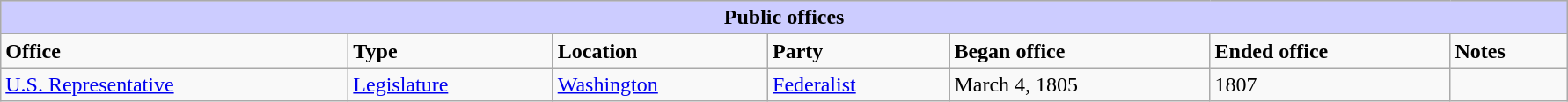<table class=wikitable style="width: 94%" style="text-align: center;" align="center">
<tr bgcolor=#cccccc>
<th colspan=8 style="background: #ccccff;">Public offices</th>
</tr>
<tr>
<td><strong>Office</strong></td>
<td><strong>Type</strong></td>
<td><strong>Location</strong></td>
<td><strong>Party</strong></td>
<td><strong>Began office</strong></td>
<td><strong>Ended office</strong></td>
<td><strong>Notes</strong></td>
</tr>
<tr>
<td><a href='#'>U.S. Representative</a></td>
<td><a href='#'>Legislature</a></td>
<td><a href='#'>Washington</a></td>
<td><a href='#'>Federalist</a></td>
<td>March 4, 1805</td>
<td>1807</td>
<td></td>
</tr>
</table>
